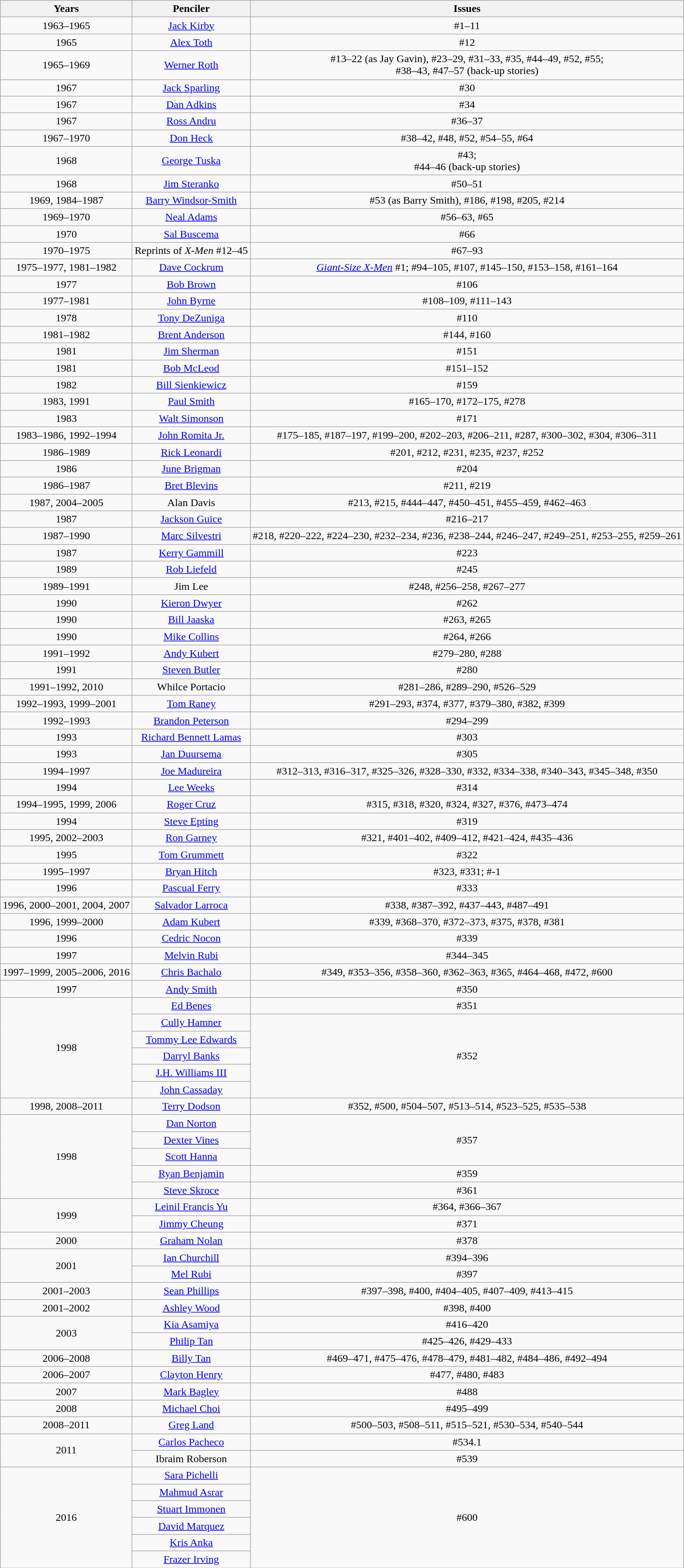<table class="wikitable" style="vertical-align:text-top">
<tr>
<th>Years</th>
<th>Penciler</th>
<th>Issues</th>
</tr>
<tr>
<td align="center">1963–1965</td>
<td align="center"><a href='#'>Jack Kirby</a></td>
<td align="center">#1–11</td>
</tr>
<tr>
<td align="center">1965</td>
<td align="center"><a href='#'>Alex Toth</a></td>
<td align="center">#12</td>
</tr>
<tr>
<td align="center">1965–1969</td>
<td align="center"><a href='#'>Werner Roth</a></td>
<td align="center">#13–22 (as Jay Gavin), #23–29, #31–33, #35, #44–49, #52, #55; <br>#38–43, #47–57 (back-up stories)</td>
</tr>
<tr>
<td align="center">1967</td>
<td align="center"><a href='#'>Jack Sparling</a></td>
<td align="center">#30</td>
</tr>
<tr>
<td align="center">1967</td>
<td align="center"><a href='#'>Dan Adkins</a></td>
<td align="center">#34</td>
</tr>
<tr>
<td align="center">1967</td>
<td align="center"><a href='#'>Ross Andru</a></td>
<td align="center">#36–37</td>
</tr>
<tr>
<td align="center">1967–1970</td>
<td align="center"><a href='#'>Don Heck</a></td>
<td align="center">#38–42, #48, #52, #54–55, #64</td>
</tr>
<tr>
<td align="center">1968</td>
<td align="center"><a href='#'>George Tuska</a></td>
<td align="center">#43; <br>#44–46 (back-up stories)</td>
</tr>
<tr>
<td align="center">1968</td>
<td align="center"><a href='#'>Jim Steranko</a></td>
<td align="center">#50–51</td>
</tr>
<tr>
<td align="center">1969, 1984–1987</td>
<td align="center"><a href='#'>Barry Windsor-Smith</a></td>
<td align="center">#53 (as Barry Smith), #186, #198, #205, #214</td>
</tr>
<tr>
<td align="center">1969–1970</td>
<td align="center"><a href='#'>Neal Adams</a></td>
<td align="center">#56–63, #65</td>
</tr>
<tr>
<td align="center">1970</td>
<td align="center"><a href='#'>Sal Buscema</a></td>
<td align="center">#66</td>
</tr>
<tr>
<td align="center">1970–1975</td>
<td align="center">Reprints of <em>X-Men</em> #12–45</td>
<td align="center">#67–93</td>
</tr>
<tr>
<td align="center">1975–1977, 1981–1982</td>
<td align="center"><a href='#'>Dave Cockrum</a></td>
<td align="center"><em><a href='#'>Giant-Size X-Men</a></em> #1; #94–105, #107, #145–150, #153–158, #161–164</td>
</tr>
<tr>
<td align="center">1977</td>
<td align="center"><a href='#'>Bob Brown</a></td>
<td align="center">#106</td>
</tr>
<tr>
<td align="center">1977–1981</td>
<td align="center"><a href='#'>John Byrne</a></td>
<td align="center">#108–109, #111–143</td>
</tr>
<tr>
<td align="center">1978</td>
<td align="center"><a href='#'>Tony DeZuniga</a></td>
<td align="center">#110</td>
</tr>
<tr>
<td align="center">1981–1982</td>
<td align="center"><a href='#'>Brent Anderson</a></td>
<td align="center">#144, #160</td>
</tr>
<tr>
<td align="center">1981</td>
<td align="center"><a href='#'>Jim Sherman</a></td>
<td align="center">#151</td>
</tr>
<tr>
<td align="center">1981</td>
<td align="center"><a href='#'>Bob McLeod</a></td>
<td align="center">#151–152</td>
</tr>
<tr>
<td align="center">1982</td>
<td align="center"><a href='#'>Bill Sienkiewicz</a></td>
<td align="center">#159</td>
</tr>
<tr>
<td align="center">1983, 1991</td>
<td align="center"><a href='#'>Paul Smith</a></td>
<td align="center">#165–170, #172–175, #278</td>
</tr>
<tr>
<td align="center">1983</td>
<td align="center"><a href='#'>Walt Simonson</a></td>
<td align="center">#171</td>
</tr>
<tr>
<td align="center">1983–1986, 1992–1994</td>
<td align="center"><a href='#'>John Romita Jr.</a></td>
<td align="center">#175–185, #187–197, #199–200, #202–203, #206–211, #287, #300–302, #304, #306–311</td>
</tr>
<tr>
<td align="center">1986–1989</td>
<td align="center"><a href='#'>Rick Leonardi</a></td>
<td align="center">#201, #212, #231, #235, #237, #252</td>
</tr>
<tr>
<td align="center">1986</td>
<td align="center"><a href='#'>June Brigman</a></td>
<td align="center">#204</td>
</tr>
<tr>
<td align="center">1986–1987</td>
<td align="center"><a href='#'>Bret Blevins</a></td>
<td align="center">#211, #219</td>
</tr>
<tr>
<td align="center">1987, 2004–2005</td>
<td align="center">Alan Davis</td>
<td align="center">#213, #215, #444–447, #450–451, #455–459, #462–463</td>
</tr>
<tr>
<td align="center">1987</td>
<td align="center"><a href='#'>Jackson Guice</a></td>
<td align="center">#216–217</td>
</tr>
<tr>
<td align="center">1987–1990</td>
<td align="center"><a href='#'>Marc Silvestri</a></td>
<td align="center">#218, #220–222, #224–230, #232–234, #236, #238–244, #246–247, #249–251, #253–255, #259–261</td>
</tr>
<tr>
<td align="center">1987</td>
<td align="center"><a href='#'>Kerry Gammill</a></td>
<td align="center">#223</td>
</tr>
<tr>
<td align="center">1989</td>
<td align="center"><a href='#'>Rob Liefeld</a></td>
<td align="center">#245</td>
</tr>
<tr>
<td align="center">1989–1991</td>
<td align="center">Jim Lee</td>
<td align="center">#248, #256–258, #267–277</td>
</tr>
<tr>
<td align="center">1990</td>
<td align="center"><a href='#'>Kieron Dwyer</a></td>
<td align="center">#262</td>
</tr>
<tr>
<td align="center">1990</td>
<td align="center"><a href='#'>Bill Jaaska</a></td>
<td align="center">#263, #265</td>
</tr>
<tr>
<td align="center">1990</td>
<td align="center"><a href='#'>Mike Collins</a></td>
<td align="center">#264, #266</td>
</tr>
<tr>
<td align="center">1991–1992</td>
<td align="center"><a href='#'>Andy Kubert</a></td>
<td align="center">#279–280, #288</td>
</tr>
<tr>
<td align="center">1991</td>
<td align="center"><a href='#'>Steven Butler</a></td>
<td align="center">#280</td>
</tr>
<tr>
<td align="center">1991–1992, 2010</td>
<td align="center">Whilce Portacio</td>
<td align="center">#281–286, #289–290, #526–529</td>
</tr>
<tr>
<td align="center">1992–1993, 1999–2001</td>
<td align="center"><a href='#'>Tom Raney</a></td>
<td align="center">#291–293, #374, #377, #379–380, #382, #399</td>
</tr>
<tr>
<td align="center">1992–1993</td>
<td align="center"><a href='#'>Brandon Peterson</a></td>
<td align="center">#294–299</td>
</tr>
<tr>
<td align="center">1993</td>
<td align="center"><a href='#'>Richard Bennett Lamas</a></td>
<td align="center">#303</td>
</tr>
<tr>
<td align="center">1993</td>
<td align="center"><a href='#'>Jan Duursema</a></td>
<td align="center">#305</td>
</tr>
<tr>
<td align="center">1994–1997</td>
<td align="center"><a href='#'>Joe Madureira</a></td>
<td align="center">#312–313, #316–317, #325–326, #328–330, #332, #334–338, #340–343, #345–348, #350</td>
</tr>
<tr>
<td align="center">1994</td>
<td align="center"><a href='#'>Lee Weeks</a></td>
<td align="center">#314</td>
</tr>
<tr>
<td align="center">1994–1995, 1999, 2006</td>
<td align="center"><a href='#'>Roger Cruz</a></td>
<td align="center">#315, #318, #320, #324, #327, #376, #473–474</td>
</tr>
<tr>
<td align="center">1994</td>
<td align="center"><a href='#'>Steve Epting</a></td>
<td align="center">#319</td>
</tr>
<tr>
<td align="center">1995, 2002–2003</td>
<td align="center"><a href='#'>Ron Garney</a></td>
<td align="center">#321, #401–402, #409–412, #421–424, #435–436</td>
</tr>
<tr>
<td align="center">1995</td>
<td align="center"><a href='#'>Tom Grummett</a></td>
<td align="center">#322</td>
</tr>
<tr>
<td align="center">1995–1997</td>
<td align="center"><a href='#'>Bryan Hitch</a></td>
<td align="center">#323, #331; #-1</td>
</tr>
<tr>
<td align="center">1996</td>
<td align="center"><a href='#'>Pascual Ferry</a></td>
<td align="center">#333</td>
</tr>
<tr>
<td align="center">1996, 2000–2001, 2004, 2007</td>
<td align="center"><a href='#'>Salvador Larroca</a></td>
<td align="center">#338, #387–392, #437–443, #487–491</td>
</tr>
<tr>
<td align="center">1996, 1999–2000</td>
<td align="center"><a href='#'>Adam Kubert</a></td>
<td align="center">#339, #368–370, #372–373, #375, #378, #381</td>
</tr>
<tr>
<td align="center">1996</td>
<td align="center"><a href='#'>Cedric Nocon</a></td>
<td align="center">#339</td>
</tr>
<tr>
<td align="center">1997</td>
<td align="center"><a href='#'>Melvin Rubi</a></td>
<td align="center">#344–345</td>
</tr>
<tr>
<td align="center">1997–1999, 2005–2006, 2016</td>
<td align="center"><a href='#'>Chris Bachalo</a></td>
<td align="center">#349, #353–356, #358–360, #362–363, #365, #464–468, #472, #600</td>
</tr>
<tr>
<td align="center">1997</td>
<td align="center"><a href='#'>Andy Smith</a></td>
<td align="center">#350</td>
</tr>
<tr>
<td align="center" rowspan="6">1998</td>
<td align="center"><a href='#'>Ed Benes</a></td>
<td align="center">#351</td>
</tr>
<tr>
<td align="center"><a href='#'>Cully Hamner</a></td>
<td align="center" rowspan="5">#352</td>
</tr>
<tr>
<td align="center"><a href='#'>Tommy Lee Edwards</a></td>
</tr>
<tr>
<td align="center"><a href='#'>Darryl Banks</a></td>
</tr>
<tr>
<td align="center"><a href='#'>J.H. Williams III</a></td>
</tr>
<tr>
<td align="center"><a href='#'>John Cassaday</a></td>
</tr>
<tr>
<td align="center">1998, 2008–2011</td>
<td align="center"><a href='#'>Terry Dodson</a></td>
<td align="center">#352, #500, #504–507, #513–514, #523–525, #535–538</td>
</tr>
<tr>
<td align="center" rowspan="5">1998</td>
<td align="center"><a href='#'>Dan Norton</a></td>
<td align="center" rowspan="3">#357</td>
</tr>
<tr>
<td align="center"><a href='#'>Dexter Vines</a></td>
</tr>
<tr>
<td align="center"><a href='#'>Scott Hanna</a></td>
</tr>
<tr>
<td align="center"><a href='#'>Ryan Benjamin</a></td>
<td align="center">#359</td>
</tr>
<tr>
<td align="center"><a href='#'>Steve Skroce</a></td>
<td align="center">#361</td>
</tr>
<tr>
<td align="center" rowspan="2">1999</td>
<td align="center"><a href='#'>Leinil Francis Yu</a></td>
<td align="center">#364, #366–367</td>
</tr>
<tr>
<td align="center"><a href='#'>Jimmy Cheung</a></td>
<td align="center">#371</td>
</tr>
<tr>
<td align="center">2000</td>
<td align="center"><a href='#'>Graham Nolan</a></td>
<td align="center">#378</td>
</tr>
<tr>
<td align="center" rowspan="2">2001</td>
<td align="center"><a href='#'>Ian Churchill</a></td>
<td align="center">#394–396</td>
</tr>
<tr>
<td align="center"><a href='#'>Mel Rubi</a></td>
<td align="center">#397</td>
</tr>
<tr>
<td align="center">2001–2003</td>
<td align="center"><a href='#'>Sean Phillips</a></td>
<td align="center">#397–398, #400, #404–405, #407–409, #413–415</td>
</tr>
<tr>
<td align="center">2001–2002</td>
<td align="center"><a href='#'>Ashley Wood</a></td>
<td align="center">#398, #400</td>
</tr>
<tr>
<td align="center" rowspan="2">2003</td>
<td align="center"><a href='#'>Kia Asamiya</a></td>
<td align="center">#416–420</td>
</tr>
<tr>
<td align="center"><a href='#'>Philip Tan</a></td>
<td align="center">#425–426, #429–433</td>
</tr>
<tr>
<td align="center">2006–2008</td>
<td align="center"><a href='#'>Billy Tan</a></td>
<td align="center">#469–471, #475–476, #478–479, #481–482, #484–486, #492–494</td>
</tr>
<tr>
<td align="center">2006–2007</td>
<td align="center"><a href='#'>Clayton Henry</a></td>
<td align="center">#477, #480, #483</td>
</tr>
<tr>
<td align="center">2007</td>
<td align="center"><a href='#'>Mark Bagley</a></td>
<td align="center">#488</td>
</tr>
<tr>
<td align="center">2008</td>
<td align="center"><a href='#'>Michael Choi</a></td>
<td align="center">#495–499</td>
</tr>
<tr>
<td align="center">2008–2011</td>
<td align="center"><a href='#'>Greg Land</a></td>
<td align="center">#500–503, #508–511, #515–521, #530–534, #540–544</td>
</tr>
<tr>
<td align="center" rowspan="2">2011</td>
<td align="center"><a href='#'>Carlos Pacheco</a></td>
<td align="center">#534.1</td>
</tr>
<tr>
<td align="center">Ibraim Roberson</td>
<td align="center">#539</td>
</tr>
<tr>
<td align="center" rowspan="6">2016</td>
<td align="center"><a href='#'>Sara Pichelli</a></td>
<td align="center" rowspan="6">#600</td>
</tr>
<tr>
<td align="center"><a href='#'>Mahmud Asrar</a></td>
</tr>
<tr>
<td align="center"><a href='#'>Stuart Immonen</a></td>
</tr>
<tr>
<td align="center"><a href='#'> David Marquez</a></td>
</tr>
<tr>
<td align="center"><a href='#'>Kris Anka</a></td>
</tr>
<tr>
<td align="center"><a href='#'>Frazer Irving</a></td>
</tr>
</table>
